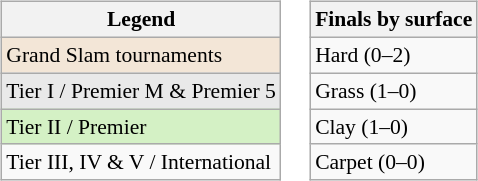<table>
<tr valign=top>
<td><br><table class="wikitable" style="font-size:90%">
<tr>
<th>Legend</th>
</tr>
<tr>
<td bgcolor=f3e6d7>Grand Slam tournaments</td>
</tr>
<tr>
<td bgcolor=e9e9e9>Tier I / Premier M & Premier 5</td>
</tr>
<tr>
<td bgcolor=d4f1c5>Tier II / Premier</td>
</tr>
<tr>
<td>Tier III, IV & V / International</td>
</tr>
</table>
</td>
<td><br><table class="wikitable" style="font-size:90%">
<tr>
<th>Finals by surface</th>
</tr>
<tr>
<td>Hard (0–2)</td>
</tr>
<tr>
<td>Grass (1–0)</td>
</tr>
<tr>
<td>Clay (1–0)</td>
</tr>
<tr>
<td>Carpet (0–0)</td>
</tr>
</table>
</td>
</tr>
</table>
